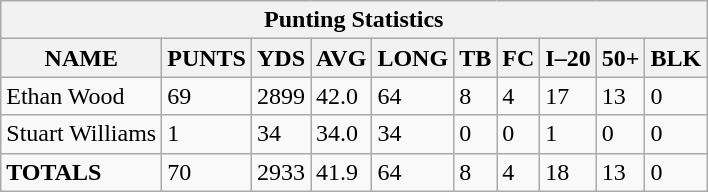<table class="wikitable sortable collapsible collapsed">
<tr>
<th colspan="12">Punting Statistics</th>
</tr>
<tr>
<th>NAME</th>
<th>PUNTS</th>
<th>YDS</th>
<th>AVG</th>
<th>LONG</th>
<th>TB</th>
<th>FC</th>
<th>I–20</th>
<th>50+</th>
<th>BLK</th>
</tr>
<tr>
<td>Ethan Wood</td>
<td>69</td>
<td>2899</td>
<td>42.0</td>
<td>64</td>
<td>8</td>
<td>4</td>
<td>17</td>
<td>13</td>
<td>0</td>
</tr>
<tr>
<td>Stuart Williams</td>
<td>1</td>
<td>34</td>
<td>34.0</td>
<td>34</td>
<td>0</td>
<td>0</td>
<td>1</td>
<td>0</td>
<td>0</td>
</tr>
<tr>
<td><strong>TOTALS</strong></td>
<td>70</td>
<td>2933</td>
<td>41.9</td>
<td>64</td>
<td>8</td>
<td>4</td>
<td>18</td>
<td>13</td>
<td>0</td>
</tr>
</table>
